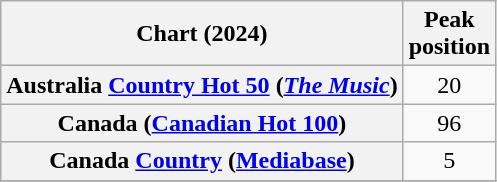<table class="wikitable sortable plainrowheaders" style="text-align:center;">
<tr>
<th scope="col">Chart (2024)</th>
<th scope="col">Peak<br>position</th>
</tr>
<tr>
<th scope="row">Australia <a href='#'>Country Hot 50</a> (<em><a href='#'>The Music</a></em>)</th>
<td>20</td>
</tr>
<tr>
<th scope="row">Canada (<a href='#'>Canadian Hot 100</a>)</th>
<td>96</td>
</tr>
<tr>
<th scope="row">Canada <a href='#'>Country</a> (<a href='#'>Mediabase</a>)</th>
<td>5</td>
</tr>
<tr>
</tr>
</table>
